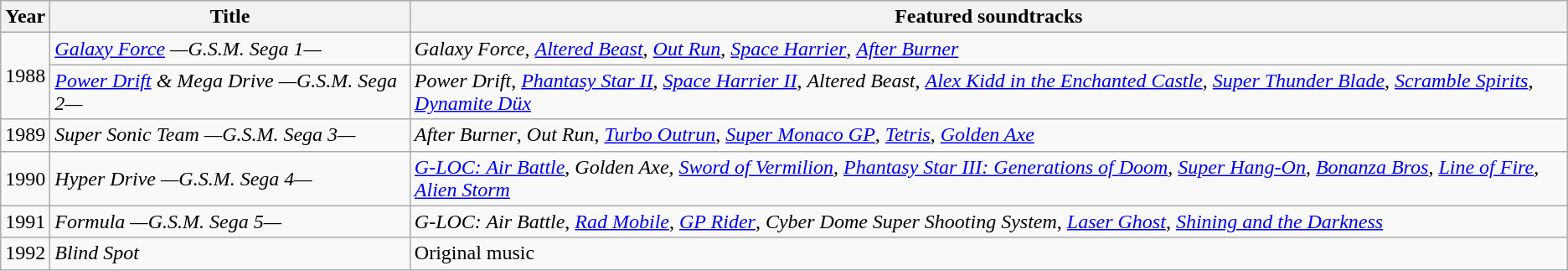<table class="wikitable">
<tr>
<th>Year</th>
<th>Title</th>
<th>Featured soundtracks</th>
</tr>
<tr>
<td rowspan ="2">1988</td>
<td><em><a href='#'>Galaxy Force</a> —G.S.M. Sega 1—</em></td>
<td><em>Galaxy Force</em>, <em><a href='#'>Altered Beast</a></em>, <em><a href='#'>Out Run</a></em>, <em><a href='#'>Space Harrier</a></em>, <em><a href='#'>After Burner</a></em></td>
</tr>
<tr>
<td><em><a href='#'>Power Drift</a> & Mega Drive —G.S.M. Sega 2—</em></td>
<td><em>Power Drift</em>, <em><a href='#'>Phantasy Star II</a></em>, <em><a href='#'>Space Harrier II</a></em>, <em>Altered Beast</em>, <em><a href='#'>Alex Kidd in the Enchanted Castle</a></em>, <em><a href='#'>Super Thunder Blade</a></em>, <em><a href='#'>Scramble Spirits</a></em>, <em><a href='#'>Dynamite Düx</a></em></td>
</tr>
<tr>
<td>1989</td>
<td><em>Super Sonic Team —G.S.M. Sega 3—</em></td>
<td><em>After Burner</em>, <em>Out Run</em>, <em><a href='#'>Turbo Outrun</a></em>, <em><a href='#'>Super Monaco GP</a></em>, <em><a href='#'>Tetris</a></em>, <em><a href='#'>Golden Axe</a></em></td>
</tr>
<tr>
<td>1990</td>
<td><em>Hyper Drive —G.S.M. Sega 4— </em></td>
<td><em><a href='#'>G-LOC: Air Battle</a></em>, <em>Golden Axe</em>, <em><a href='#'>Sword of Vermilion</a></em>, <em><a href='#'>Phantasy Star III: Generations of Doom</a></em>, <em><a href='#'>Super Hang-On</a></em>, <em><a href='#'>Bonanza Bros</a></em>, <em><a href='#'>Line of Fire</a></em>, <em><a href='#'>Alien Storm</a></em></td>
</tr>
<tr>
<td>1991</td>
<td><em>Formula —G.S.M. Sega 5—</em></td>
<td><em>G-LOC: Air Battle</em>, <em><a href='#'>Rad Mobile</a></em>, <em><a href='#'>GP Rider</a></em>, <em>Cyber Dome Super Shooting System</em>, <em><a href='#'>Laser Ghost</a></em>, <em><a href='#'>Shining and the Darkness</a></em></td>
</tr>
<tr>
<td>1992</td>
<td><em>Blind Spot</em></td>
<td>Original music</td>
</tr>
</table>
